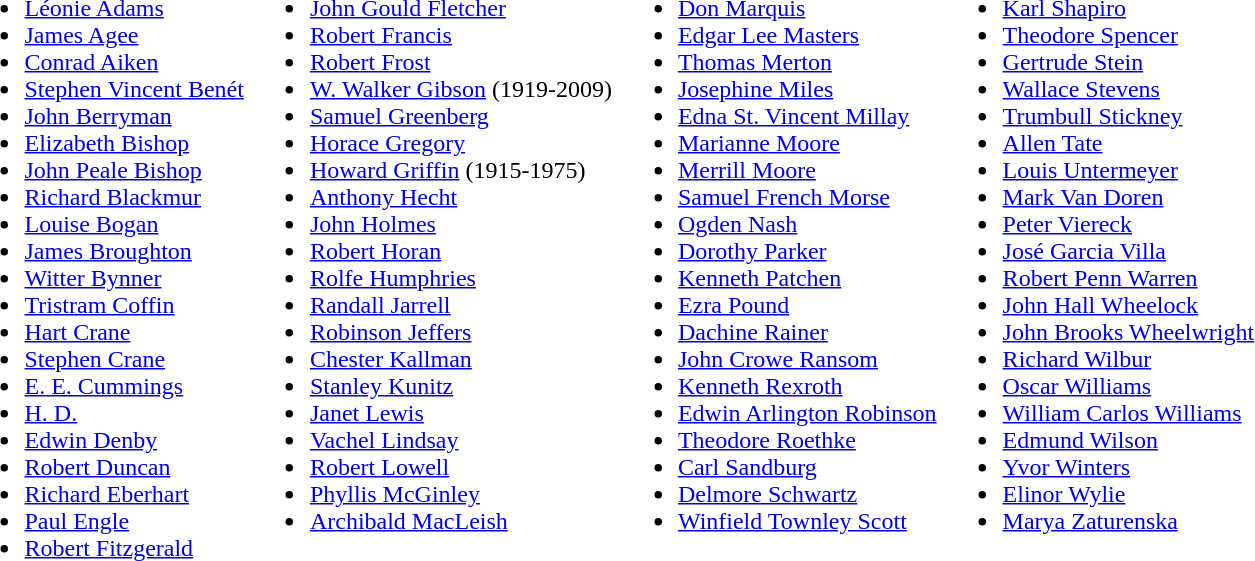<table>
<tr valign="top">
<td><br><ul><li><a href='#'>Léonie Adams</a></li><li><a href='#'>James Agee</a></li><li><a href='#'>Conrad Aiken</a></li><li><a href='#'>Stephen Vincent Benét</a></li><li><a href='#'>John Berryman</a></li><li><a href='#'>Elizabeth Bishop</a></li><li><a href='#'>John Peale Bishop</a></li><li><a href='#'>Richard Blackmur</a></li><li><a href='#'>Louise Bogan</a></li><li><a href='#'>James Broughton</a></li><li><a href='#'>Witter Bynner</a></li><li><a href='#'>Tristram Coffin</a></li><li><a href='#'>Hart Crane</a></li><li><a href='#'>Stephen Crane</a></li><li><a href='#'>E. E. Cummings</a></li><li><a href='#'>H. D.</a></li><li><a href='#'>Edwin Denby</a></li><li><a href='#'>Robert Duncan</a></li><li><a href='#'>Richard Eberhart</a></li><li><a href='#'>Paul Engle</a></li><li><a href='#'>Robert Fitzgerald</a></li></ul></td>
<td><br><ul><li><a href='#'>John Gould Fletcher</a></li><li><a href='#'>Robert Francis</a></li><li><a href='#'>Robert Frost</a></li><li><a href='#'>W. Walker Gibson</a> (1919-2009)</li><li><a href='#'>Samuel Greenberg</a></li><li><a href='#'>Horace Gregory</a></li><li><a href='#'>Howard Griffin</a> (1915-1975)</li><li><a href='#'>Anthony Hecht</a></li><li><a href='#'>John Holmes</a></li><li><a href='#'>Robert Horan</a></li><li><a href='#'>Rolfe Humphries</a></li><li><a href='#'>Randall Jarrell</a></li><li><a href='#'>Robinson Jeffers</a></li><li><a href='#'>Chester Kallman</a></li><li><a href='#'>Stanley Kunitz</a></li><li><a href='#'>Janet Lewis</a></li><li><a href='#'>Vachel Lindsay</a></li><li><a href='#'>Robert Lowell</a></li><li><a href='#'>Phyllis McGinley</a></li><li><a href='#'>Archibald MacLeish</a></li></ul></td>
<td><br><ul><li><a href='#'>Don Marquis</a></li><li><a href='#'>Edgar Lee Masters</a></li><li><a href='#'>Thomas Merton</a></li><li><a href='#'>Josephine Miles</a></li><li><a href='#'>Edna St. Vincent Millay</a></li><li><a href='#'>Marianne Moore</a></li><li><a href='#'>Merrill Moore</a></li><li><a href='#'>Samuel French Morse</a></li><li><a href='#'>Ogden Nash</a></li><li><a href='#'>Dorothy Parker</a></li><li><a href='#'>Kenneth Patchen</a></li><li><a href='#'>Ezra Pound</a></li><li><a href='#'>Dachine Rainer</a></li><li><a href='#'>John Crowe Ransom</a></li><li><a href='#'>Kenneth Rexroth</a></li><li><a href='#'>Edwin Arlington Robinson</a></li><li><a href='#'>Theodore Roethke</a></li><li><a href='#'>Carl Sandburg</a></li><li><a href='#'>Delmore Schwartz</a></li><li><a href='#'>Winfield Townley Scott</a></li></ul></td>
<td><br><ul><li><a href='#'>Karl Shapiro</a></li><li><a href='#'>Theodore Spencer</a></li><li><a href='#'>Gertrude Stein</a></li><li><a href='#'>Wallace Stevens</a></li><li><a href='#'>Trumbull Stickney</a></li><li><a href='#'>Allen Tate</a></li><li><a href='#'>Louis Untermeyer</a></li><li><a href='#'>Mark Van Doren</a></li><li><a href='#'>Peter Viereck</a></li><li><a href='#'>José Garcia Villa</a></li><li><a href='#'>Robert Penn Warren</a></li><li><a href='#'>John Hall Wheelock</a></li><li><a href='#'>John Brooks Wheelwright</a></li><li><a href='#'>Richard Wilbur</a></li><li><a href='#'>Oscar Williams</a></li><li><a href='#'>William Carlos Williams</a></li><li><a href='#'>Edmund Wilson</a></li><li><a href='#'>Yvor Winters</a></li><li><a href='#'>Elinor Wylie</a></li><li><a href='#'>Marya Zaturenska</a></li></ul></td>
</tr>
</table>
